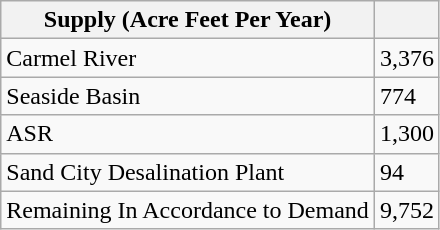<table class="wikitable">
<tr>
<th>Supply (Acre Feet Per Year)</th>
<th></th>
</tr>
<tr>
<td>Carmel River</td>
<td>3,376</td>
</tr>
<tr>
<td>Seaside Basin</td>
<td>774</td>
</tr>
<tr>
<td>ASR</td>
<td>1,300</td>
</tr>
<tr>
<td>Sand City Desalination Plant</td>
<td>94</td>
</tr>
<tr>
<td>Remaining In Accordance to Demand</td>
<td>9,752</td>
</tr>
</table>
